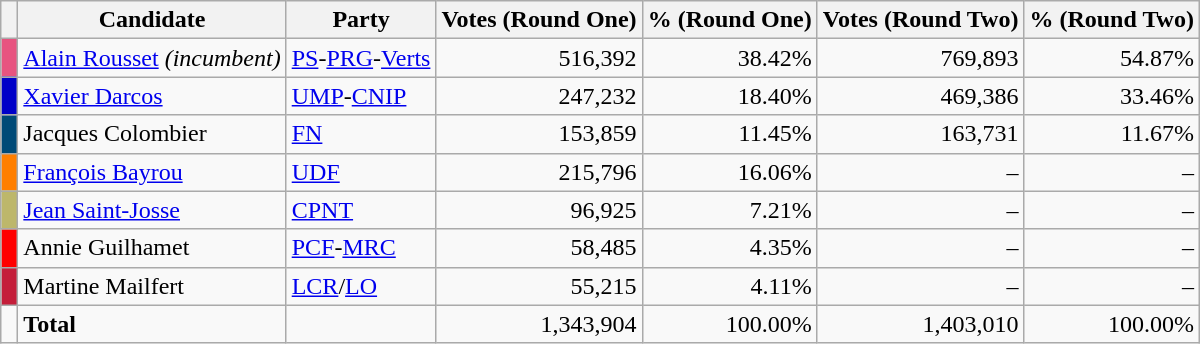<table class="wikitable" style="text-align:right">
<tr>
<th></th>
<th>Candidate</th>
<th>Party</th>
<th>Votes (Round One)</th>
<th>% (Round One)</th>
<th>Votes (Round Two)</th>
<th>% (Round Two)</th>
</tr>
<tr>
<td bgcolor="#E75480"> </td>
<td align=left><a href='#'>Alain Rousset</a> <em>(incumbent)</em></td>
<td align=left><a href='#'>PS</a>-<a href='#'>PRG</a>-<a href='#'>Verts</a></td>
<td>516,392</td>
<td>38.42%</td>
<td>769,893</td>
<td>54.87%</td>
</tr>
<tr>
<td bgcolor="#0000C8"> </td>
<td align=left><a href='#'>Xavier Darcos</a></td>
<td align=left><a href='#'>UMP</a>-<a href='#'>CNIP</a></td>
<td>247,232</td>
<td>18.40%</td>
<td>469,386</td>
<td>33.46%</td>
</tr>
<tr>
<td bgcolor="#004A77"> </td>
<td align=left>Jacques Colombier</td>
<td align=left><a href='#'>FN</a></td>
<td>153,859</td>
<td>11.45%</td>
<td>163,731</td>
<td>11.67%</td>
</tr>
<tr>
<td bgcolor="#FF7F00"> </td>
<td align=left><a href='#'>François Bayrou</a></td>
<td align=left><a href='#'>UDF</a></td>
<td>215,796</td>
<td>16.06%</td>
<td>–</td>
<td>–</td>
</tr>
<tr>
<td bgcolor="#BDB76B"> </td>
<td align=left><a href='#'>Jean Saint-Josse</a></td>
<td align=left><a href='#'>CPNT</a></td>
<td>96,925</td>
<td>7.21%</td>
<td>–</td>
<td>–</td>
</tr>
<tr>
<td bgcolor="red"> </td>
<td align=left>Annie Guilhamet</td>
<td align=left><a href='#'>PCF</a>-<a href='#'>MRC</a></td>
<td>58,485</td>
<td>4.35%</td>
<td>–</td>
<td>–</td>
</tr>
<tr>
<td bgcolor="#C41E3A"> </td>
<td align=left>Martine Mailfert</td>
<td align=left><a href='#'>LCR</a>/<a href='#'>LO</a></td>
<td>55,215</td>
<td>4.11%</td>
<td>–</td>
<td>–</td>
</tr>
<tr>
<td></td>
<td align=left><strong>Total</strong></td>
<td align=left></td>
<td>1,343,904</td>
<td>100.00%</td>
<td>1,403,010</td>
<td>100.00%</td>
</tr>
</table>
